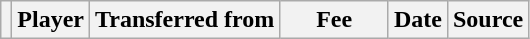<table class="wikitable plainrowheaders sortable">
<tr>
<th></th>
<th scope="col">Player</th>
<th>Transferred from</th>
<th style="width: 65px;">Fee</th>
<th scope="col">Date</th>
<th scope="col">Source</th>
</tr>
</table>
